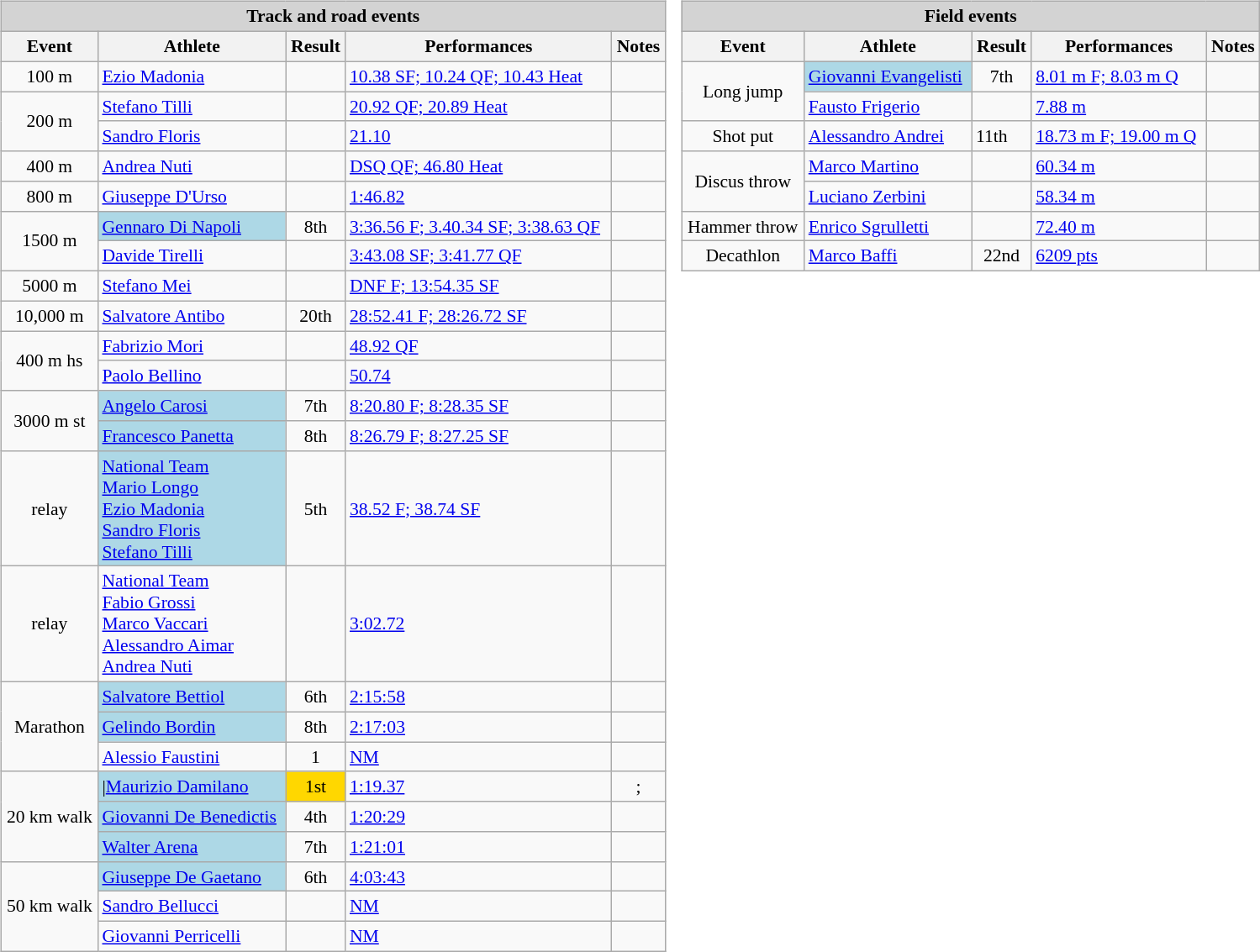<table>
<tr>
<td valign="top"><br><table class="wikitable" width=100% style="font-size:90%; text-align:left;">
<tr>
<td colspan=5 style="background:lightgrey;" align=center><strong>Track and road events</strong></td>
</tr>
<tr>
<th>Event</th>
<th>Athlete</th>
<th>Result</th>
<th>Performances</th>
<th>Notes</th>
</tr>
<tr>
<td align=center>100 m</td>
<td><a href='#'>Ezio Madonia</a></td>
<td align=center></td>
<td><a href='#'>10.38 SF; 10.24 QF; 10.43 Heat</a></td>
<td></td>
</tr>
<tr>
<td align=center rowspan=2>200 m</td>
<td><a href='#'>Stefano Tilli</a></td>
<td align=center></td>
<td><a href='#'>20.92 QF; 20.89 Heat</a></td>
<td></td>
</tr>
<tr>
<td><a href='#'>Sandro Floris</a></td>
<td align=center></td>
<td><a href='#'>21.10</a></td>
<td></td>
</tr>
<tr>
<td align=center>400 m</td>
<td><a href='#'>Andrea Nuti</a></td>
<td align=center></td>
<td><a href='#'>DSQ QF; 46.80 Heat</a></td>
<td></td>
</tr>
<tr>
<td align=center>800 m</td>
<td><a href='#'>Giuseppe D'Urso</a></td>
<td align=center></td>
<td><a href='#'>1:46.82</a></td>
<td></td>
</tr>
<tr>
<td align=center rowspan=2>1500 m</td>
<td bgcolor=lightblue><a href='#'>Gennaro Di Napoli</a></td>
<td align=center>8th</td>
<td><a href='#'>3:36.56 F; 3.40.34 SF; 3:38.63 QF</a></td>
<td></td>
</tr>
<tr>
<td><a href='#'>Davide Tirelli</a></td>
<td align=center></td>
<td><a href='#'>3:43.08 SF; 3:41.77 QF</a></td>
<td></td>
</tr>
<tr>
<td align=center>5000 m</td>
<td><a href='#'>Stefano Mei</a></td>
<td align=center></td>
<td><a href='#'>DNF F; 13:54.35 SF</a></td>
<td></td>
</tr>
<tr>
<td align=center>10,000 m</td>
<td><a href='#'>Salvatore Antibo</a></td>
<td align=center>20th</td>
<td><a href='#'>28:52.41 F; 28:26.72 SF</a></td>
<td></td>
</tr>
<tr>
<td align=center rowspan=2>400 m hs</td>
<td><a href='#'>Fabrizio Mori</a></td>
<td align=center></td>
<td><a href='#'>48.92 QF</a></td>
<td></td>
</tr>
<tr>
<td><a href='#'>Paolo Bellino</a></td>
<td align=center></td>
<td><a href='#'>50.74</a></td>
<td></td>
</tr>
<tr>
<td align=center rowspan=2>3000 m st</td>
<td bgcolor=lightblue><a href='#'>Angelo Carosi</a></td>
<td align=center>7th</td>
<td><a href='#'>8:20.80 F; 8:28.35 SF</a></td>
<td></td>
</tr>
<tr>
<td bgcolor=lightblue><a href='#'>Francesco Panetta</a></td>
<td align=center>8th</td>
<td><a href='#'>8:26.79 F; 8:27.25 SF</a></td>
<td></td>
</tr>
<tr>
<td align=center> relay</td>
<td bgcolor=lightblue> <a href='#'>National Team</a><br><a href='#'>Mario Longo</a><br><a href='#'>Ezio Madonia</a><br><a href='#'>Sandro Floris</a><br><a href='#'>Stefano Tilli</a></td>
<td align=center>5th</td>
<td><a href='#'>38.52 F; 38.74 SF</a></td>
<td></td>
</tr>
<tr>
<td align=center> relay</td>
<td> <a href='#'>National Team</a><br><a href='#'>Fabio Grossi</a><br><a href='#'>Marco Vaccari</a><br><a href='#'>Alessandro Aimar</a><br><a href='#'>Andrea Nuti</a></td>
<td align=center></td>
<td><a href='#'>3:02.72</a></td>
<td></td>
</tr>
<tr>
<td align=center rowspan=3>Marathon</td>
<td bgcolor=lightblue><a href='#'>Salvatore Bettiol</a></td>
<td align=center>6th</td>
<td><a href='#'>2:15:58</a></td>
<td></td>
</tr>
<tr>
<td bgcolor=lightblue><a href='#'>Gelindo Bordin</a></td>
<td align=center>8th</td>
<td><a href='#'>2:17:03</a></td>
<td></td>
</tr>
<tr>
<td><a href='#'>Alessio Faustini</a></td>
<td align=center>1</td>
<td><a href='#'>NM</a></td>
<td></td>
</tr>
<tr>
<td align=center rowspan=3>20 km walk</td>
<td bgcolor=lightblue>|<a href='#'>Maurizio Damilano</a></td>
<td align=center bgcolor=gold>1st</td>
<td><a href='#'>1:19.37</a></td>
<td align=center>; </td>
</tr>
<tr>
<td bgcolor=lightblue><a href='#'>Giovanni De Benedictis</a></td>
<td align=center>4th</td>
<td><a href='#'>1:20:29</a></td>
<td></td>
</tr>
<tr>
<td bgcolor=lightblue><a href='#'>Walter Arena</a></td>
<td align=center>7th</td>
<td><a href='#'>1:21:01</a></td>
<td></td>
</tr>
<tr>
<td align=center rowspan=3>50 km walk</td>
<td bgcolor=lightblue><a href='#'>Giuseppe De Gaetano</a></td>
<td align=center>6th</td>
<td><a href='#'>4:03:43</a></td>
<td></td>
</tr>
<tr>
<td><a href='#'>Sandro Bellucci</a></td>
<td align=center></td>
<td><a href='#'>NM</a></td>
<td></td>
</tr>
<tr>
<td><a href='#'>Giovanni Perricelli</a></td>
<td align=center></td>
<td><a href='#'>NM</a></td>
<td></td>
</tr>
</table>
</td>
<td width="0"> </td>
<td valign="top"><br><table class="wikitable" width=100% style="font-size:90%; text-align:left;">
<tr>
<td colspan=5 style="background:lightgrey;" align=center><strong>Field events</strong></td>
</tr>
<tr>
<th>Event</th>
<th>Athlete</th>
<th>Result</th>
<th>Performances</th>
<th>Notes</th>
</tr>
<tr>
<td align=center rowspan=2>Long jump</td>
<td bgcolor=lightblue><a href='#'>Giovanni Evangelisti</a></td>
<td align=center>7th</td>
<td><a href='#'>8.01 m  F; 8.03 m Q</a></td>
<td></td>
</tr>
<tr>
<td><a href='#'>Fausto Frigerio</a></td>
<td align=center></td>
<td><a href='#'>7.88 m</a></td>
<td></td>
</tr>
<tr>
<td align=center>Shot put</td>
<td><a href='#'>Alessandro Andrei</a></td>
<td align=cente>11th</td>
<td><a href='#'>18.73 m F; 19.00 m Q</a></td>
<td></td>
</tr>
<tr>
<td align=center rowspan=2>Discus throw</td>
<td><a href='#'>Marco Martino</a></td>
<td align=center></td>
<td><a href='#'>60.34 m</a></td>
<td></td>
</tr>
<tr>
<td><a href='#'>Luciano Zerbini</a></td>
<td align=center></td>
<td><a href='#'>58.34 m</a></td>
<td></td>
</tr>
<tr>
<td align=center>Hammer throw</td>
<td><a href='#'>Enrico Sgrulletti</a></td>
<td align=center></td>
<td><a href='#'>72.40 m</a></td>
<td></td>
</tr>
<tr>
<td align=center>Decathlon</td>
<td><a href='#'>Marco Baffi</a></td>
<td align=center>22nd</td>
<td><a href='#'>6209 pts</a></td>
<td></td>
</tr>
</table>
</td>
</tr>
</table>
